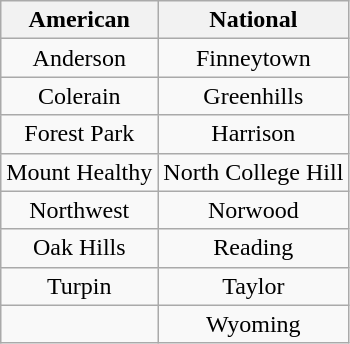<table class="wikitable" style="text-align:center;">
<tr>
<th>American</th>
<th>National</th>
</tr>
<tr>
<td>Anderson</td>
<td>Finneytown</td>
</tr>
<tr>
<td>Colerain</td>
<td>Greenhills</td>
</tr>
<tr>
<td>Forest Park</td>
<td>Harrison</td>
</tr>
<tr>
<td>Mount Healthy</td>
<td>North College Hill</td>
</tr>
<tr>
<td>Northwest</td>
<td>Norwood</td>
</tr>
<tr>
<td>Oak Hills</td>
<td>Reading</td>
</tr>
<tr>
<td>Turpin</td>
<td>Taylor</td>
</tr>
<tr>
<td></td>
<td>Wyoming</td>
</tr>
</table>
